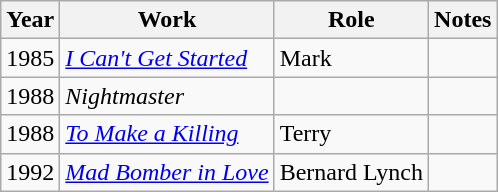<table class=wikitable>
<tr>
<th>Year</th>
<th>Work</th>
<th>Role</th>
<th>Notes</th>
</tr>
<tr>
<td>1985</td>
<td><em><a href='#'>I Can't Get Started</a></em></td>
<td>Mark</td>
<td></td>
</tr>
<tr>
<td>1988</td>
<td><em>Nightmaster</em></td>
<td></td>
<td></td>
</tr>
<tr>
<td>1988</td>
<td><em><a href='#'>To Make a Killing</a></em></td>
<td>Terry</td>
<td></td>
</tr>
<tr>
<td>1992</td>
<td><em><a href='#'>Mad Bomber in Love</a></em></td>
<td>Bernard Lynch</td>
<td></td>
</tr>
</table>
